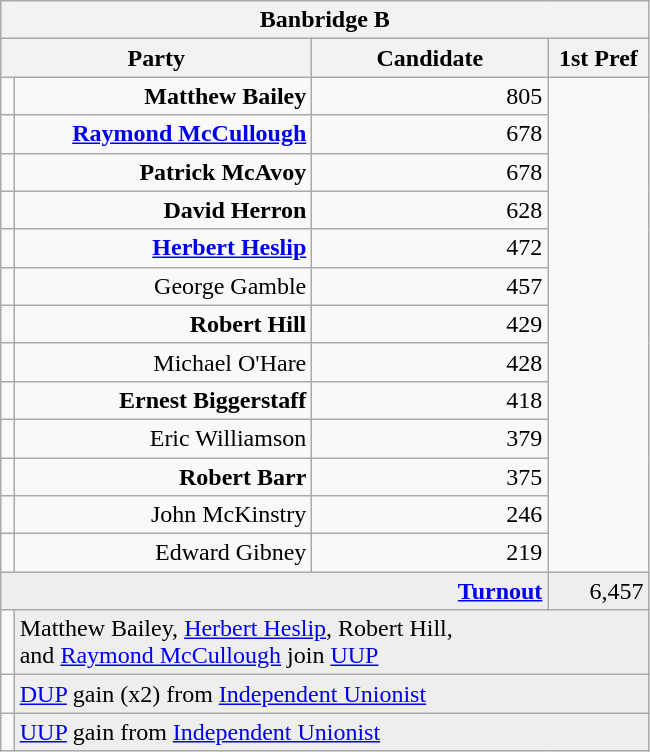<table class="wikitable">
<tr>
<th colspan="4" align="center">Banbridge B</th>
</tr>
<tr>
<th colspan="2" align="center" width=200>Party</th>
<th width=150>Candidate</th>
<th width=60>1st Pref</th>
</tr>
<tr>
<td></td>
<td align="right"><strong>Matthew Bailey</strong></td>
<td align="right">805</td>
</tr>
<tr>
<td></td>
<td align="right"><strong><a href='#'>Raymond McCullough</a></strong></td>
<td align="right">678</td>
</tr>
<tr>
<td></td>
<td align="right"><strong>Patrick McAvoy</strong></td>
<td align="right">678</td>
</tr>
<tr>
<td></td>
<td align="right"><strong>David Herron</strong></td>
<td align="right">628</td>
</tr>
<tr>
<td></td>
<td align="right"><strong><a href='#'>Herbert Heslip</a></strong></td>
<td align="right">472</td>
</tr>
<tr>
<td></td>
<td align="right">George Gamble</td>
<td align="right">457</td>
</tr>
<tr>
<td></td>
<td align="right"><strong>Robert Hill</strong></td>
<td align="right">429</td>
</tr>
<tr>
<td></td>
<td align="right">Michael O'Hare</td>
<td align="right">428</td>
</tr>
<tr>
<td></td>
<td align="right"><strong>Ernest Biggerstaff</strong></td>
<td align="right">418</td>
</tr>
<tr>
<td></td>
<td align="right">Eric Williamson</td>
<td align="right">379</td>
</tr>
<tr>
<td></td>
<td align="right"><strong>Robert Barr</strong></td>
<td align="right">375</td>
</tr>
<tr>
<td></td>
<td align="right">John McKinstry</td>
<td align="right">246</td>
</tr>
<tr>
<td></td>
<td align="right">Edward Gibney</td>
<td align="right">219</td>
</tr>
<tr bgcolor="EEEEEE">
<td colspan=3 align="right"><strong><a href='#'>Turnout</a></strong></td>
<td align="right">6,457</td>
</tr>
<tr>
<td bgcolor=></td>
<td colspan=3 bgcolor="EEEEEE">Matthew Bailey, <a href='#'>Herbert Heslip</a>, Robert Hill,<br> and <a href='#'>Raymond McCullough</a> join <a href='#'>UUP</a></td>
</tr>
<tr>
<td bgcolor=></td>
<td colspan=3 bgcolor="EEEEEE"><a href='#'>DUP</a> gain (x2) from <a href='#'>Independent Unionist</a></td>
</tr>
<tr>
<td bgcolor=></td>
<td colspan=3 bgcolor="EEEEEE"><a href='#'>UUP</a> gain from <a href='#'>Independent Unionist</a></td>
</tr>
</table>
